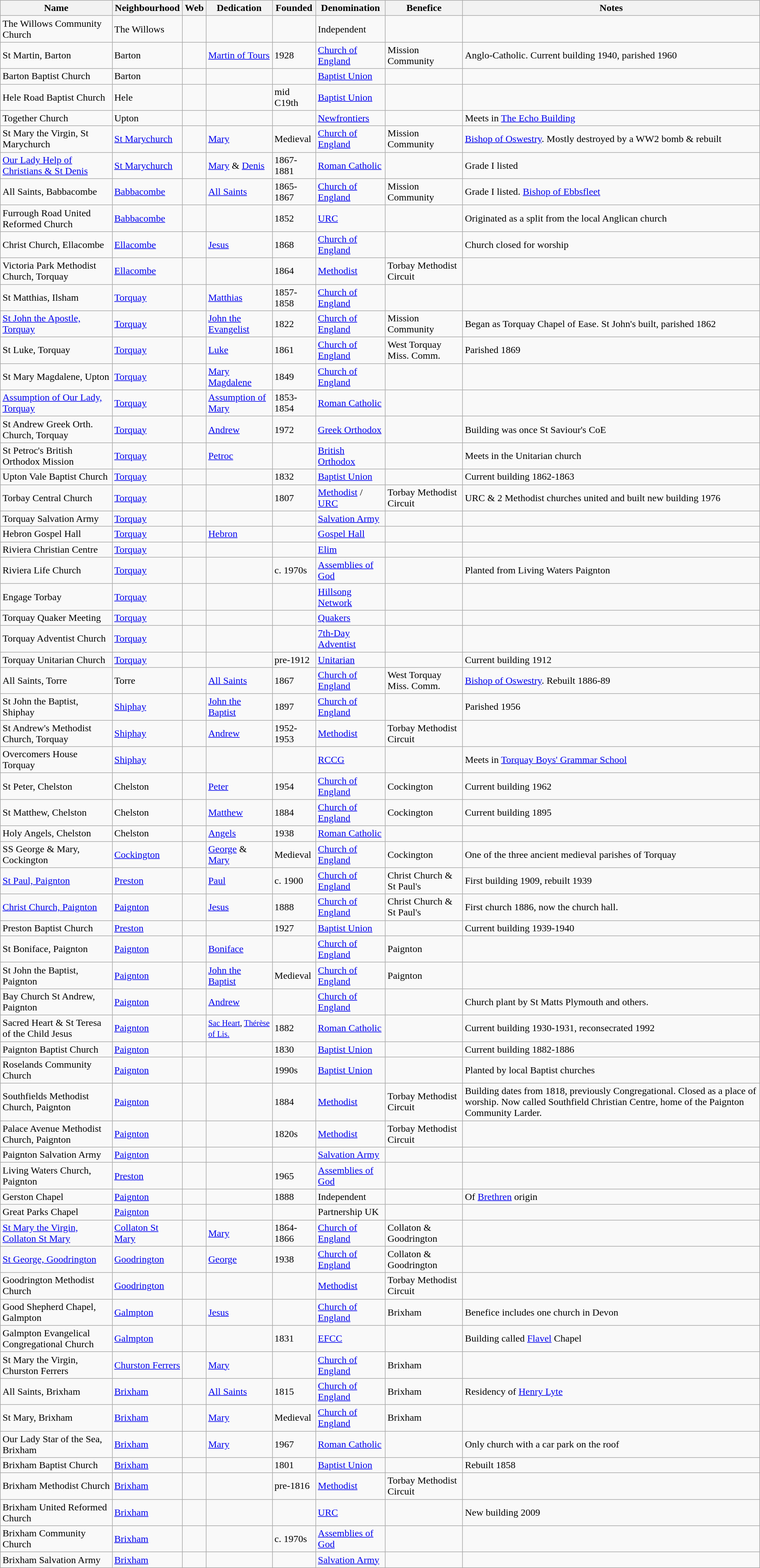<table class="wikitable sortable">
<tr>
<th>Name</th>
<th>Neighbourhood</th>
<th>Web</th>
<th>Dedication</th>
<th>Founded</th>
<th>Denomination</th>
<th>Benefice</th>
<th>Notes</th>
</tr>
<tr>
<td>The Willows Community Church</td>
<td>The Willows</td>
<td></td>
<td></td>
<td></td>
<td>Independent</td>
<td></td>
<td></td>
</tr>
<tr>
<td>St Martin, Barton</td>
<td>Barton</td>
<td></td>
<td><a href='#'>Martin of Tours</a></td>
<td>1928</td>
<td><a href='#'>Church of England</a></td>
<td>Mission Community</td>
<td>Anglo-Catholic. Current building 1940, parished 1960</td>
</tr>
<tr>
<td>Barton Baptist Church</td>
<td>Barton</td>
<td></td>
<td></td>
<td></td>
<td><a href='#'>Baptist Union</a></td>
<td></td>
<td></td>
</tr>
<tr>
<td>Hele Road Baptist Church</td>
<td>Hele</td>
<td></td>
<td></td>
<td>mid C19th</td>
<td><a href='#'>Baptist Union</a></td>
<td></td>
<td></td>
</tr>
<tr>
<td>Together Church</td>
<td>Upton</td>
<td></td>
<td></td>
<td></td>
<td><a href='#'>Newfrontiers</a></td>
<td></td>
<td>Meets in <a href='#'>The Echo Building</a></td>
</tr>
<tr>
<td>St Mary the Virgin, St Marychurch</td>
<td><a href='#'>St Marychurch</a></td>
<td></td>
<td><a href='#'>Mary</a></td>
<td>Medieval</td>
<td><a href='#'>Church of England</a></td>
<td>Mission Community</td>
<td><a href='#'>Bishop of Oswestry</a>. Mostly destroyed by a WW2 bomb & rebuilt</td>
</tr>
<tr>
<td><a href='#'>Our Lady Help of Christians & St Denis</a></td>
<td><a href='#'>St Marychurch</a></td>
<td></td>
<td><a href='#'>Mary</a> & <a href='#'>Denis</a></td>
<td>1867-1881</td>
<td><a href='#'>Roman Catholic</a></td>
<td></td>
<td>Grade I listed</td>
</tr>
<tr>
<td>All Saints, Babbacombe</td>
<td><a href='#'>Babbacombe</a></td>
<td></td>
<td><a href='#'>All Saints</a></td>
<td>1865-1867</td>
<td><a href='#'>Church of England</a></td>
<td>Mission Community</td>
<td>Grade I listed. <a href='#'>Bishop of Ebbsfleet</a></td>
</tr>
<tr>
<td>Furrough Road United Reformed Church</td>
<td><a href='#'>Babbacombe</a></td>
<td></td>
<td></td>
<td>1852</td>
<td><a href='#'>URC</a></td>
<td></td>
<td>Originated as a split from the local Anglican church</td>
</tr>
<tr>
<td>Christ Church, Ellacombe</td>
<td><a href='#'>Ellacombe</a></td>
<td></td>
<td><a href='#'>Jesus</a></td>
<td>1868</td>
<td><a href='#'>Church of England</a></td>
<td></td>
<td>Church closed for worship</td>
</tr>
<tr>
<td>Victoria Park Methodist Church, Torquay</td>
<td><a href='#'>Ellacombe</a></td>
<td></td>
<td></td>
<td>1864</td>
<td><a href='#'>Methodist</a></td>
<td>Torbay Methodist Circuit</td>
<td></td>
</tr>
<tr>
<td>St Matthias, Ilsham</td>
<td><a href='#'>Torquay</a></td>
<td></td>
<td><a href='#'>Matthias</a></td>
<td>1857-1858</td>
<td><a href='#'>Church of England</a></td>
<td></td>
<td></td>
</tr>
<tr>
<td><a href='#'>St John the Apostle, Torquay</a></td>
<td><a href='#'>Torquay</a></td>
<td></td>
<td><a href='#'>John the Evangelist</a></td>
<td>1822</td>
<td><a href='#'>Church of England</a></td>
<td>Mission Community</td>
<td>Began as Torquay Chapel of Ease. St John's built, parished 1862</td>
</tr>
<tr>
<td>St Luke, Torquay</td>
<td><a href='#'>Torquay</a></td>
<td></td>
<td><a href='#'>Luke</a></td>
<td>1861</td>
<td><a href='#'>Church of England</a></td>
<td>West Torquay Miss. Comm.</td>
<td>Parished 1869</td>
</tr>
<tr>
<td>St Mary Magdalene, Upton</td>
<td><a href='#'>Torquay</a></td>
<td></td>
<td><a href='#'>Mary Magdalene</a></td>
<td>1849</td>
<td><a href='#'>Church of England</a></td>
<td></td>
<td></td>
</tr>
<tr>
<td><a href='#'>Assumption of Our Lady, Torquay</a></td>
<td><a href='#'>Torquay</a></td>
<td></td>
<td><a href='#'>Assumption of Mary</a></td>
<td>1853-1854</td>
<td><a href='#'>Roman Catholic</a></td>
<td></td>
<td></td>
</tr>
<tr>
<td>St Andrew Greek Orth. Church, Torquay</td>
<td><a href='#'>Torquay</a></td>
<td></td>
<td><a href='#'>Andrew</a></td>
<td>1972</td>
<td><a href='#'>Greek Orthodox</a></td>
<td></td>
<td>Building was once St Saviour's CoE</td>
</tr>
<tr>
<td>St Petroc's British Orthodox Mission</td>
<td><a href='#'>Torquay</a></td>
<td></td>
<td><a href='#'>Petroc</a></td>
<td></td>
<td><a href='#'>British Orthodox</a></td>
<td></td>
<td>Meets in the Unitarian church</td>
</tr>
<tr>
<td>Upton Vale Baptist Church</td>
<td><a href='#'>Torquay</a></td>
<td></td>
<td></td>
<td>1832</td>
<td><a href='#'>Baptist Union</a></td>
<td></td>
<td>Current building 1862-1863</td>
</tr>
<tr>
<td>Torbay Central Church</td>
<td><a href='#'>Torquay</a></td>
<td></td>
<td></td>
<td>1807</td>
<td><a href='#'>Methodist</a> / <a href='#'>URC</a></td>
<td>Torbay Methodist Circuit</td>
<td>URC & 2 Methodist churches united and built new building 1976</td>
</tr>
<tr>
<td>Torquay Salvation Army</td>
<td><a href='#'>Torquay</a></td>
<td></td>
<td></td>
<td></td>
<td><a href='#'>Salvation Army</a></td>
<td></td>
<td></td>
</tr>
<tr>
<td>Hebron Gospel Hall</td>
<td><a href='#'>Torquay</a></td>
<td></td>
<td><a href='#'>Hebron</a></td>
<td></td>
<td><a href='#'>Gospel Hall</a></td>
<td></td>
<td></td>
</tr>
<tr>
<td>Riviera Christian Centre</td>
<td><a href='#'>Torquay</a></td>
<td></td>
<td></td>
<td></td>
<td><a href='#'>Elim</a></td>
<td></td>
<td></td>
</tr>
<tr>
<td>Riviera Life Church</td>
<td><a href='#'>Torquay</a></td>
<td></td>
<td></td>
<td>c. 1970s</td>
<td><a href='#'>Assemblies of God</a></td>
<td></td>
<td>Planted from Living Waters Paignton</td>
</tr>
<tr>
<td>Engage Torbay</td>
<td><a href='#'>Torquay</a></td>
<td></td>
<td></td>
<td></td>
<td><a href='#'>Hillsong Network</a></td>
<td></td>
<td></td>
</tr>
<tr>
<td>Torquay Quaker Meeting</td>
<td><a href='#'>Torquay</a></td>
<td></td>
<td></td>
<td></td>
<td><a href='#'>Quakers</a></td>
<td></td>
<td></td>
</tr>
<tr>
<td>Torquay Adventist Church</td>
<td><a href='#'>Torquay</a></td>
<td></td>
<td></td>
<td></td>
<td><a href='#'>7th-Day Adventist</a></td>
<td></td>
<td></td>
</tr>
<tr>
<td>Torquay Unitarian Church</td>
<td><a href='#'>Torquay</a></td>
<td></td>
<td></td>
<td>pre-1912</td>
<td><a href='#'>Unitarian</a></td>
<td></td>
<td>Current building 1912</td>
</tr>
<tr>
<td>All Saints, Torre</td>
<td>Torre</td>
<td></td>
<td><a href='#'>All Saints</a></td>
<td>1867</td>
<td><a href='#'>Church of England</a></td>
<td>West Torquay Miss. Comm.</td>
<td><a href='#'>Bishop of Oswestry</a>. Rebuilt 1886-89</td>
</tr>
<tr>
<td>St John the Baptist, Shiphay</td>
<td><a href='#'>Shiphay</a></td>
<td></td>
<td><a href='#'>John the Baptist</a></td>
<td>1897</td>
<td><a href='#'>Church of England</a></td>
<td></td>
<td>Parished 1956</td>
</tr>
<tr>
<td>St Andrew's Methodist Church, Torquay</td>
<td><a href='#'>Shiphay</a></td>
<td></td>
<td><a href='#'>Andrew</a></td>
<td>1952-1953</td>
<td><a href='#'>Methodist</a></td>
<td>Torbay Methodist Circuit</td>
<td></td>
</tr>
<tr>
<td>Overcomers House Torquay</td>
<td><a href='#'>Shiphay</a></td>
<td></td>
<td></td>
<td></td>
<td><a href='#'>RCCG</a></td>
<td></td>
<td>Meets in <a href='#'>Torquay Boys' Grammar School</a></td>
</tr>
<tr>
<td>St Peter, Chelston</td>
<td>Chelston</td>
<td></td>
<td><a href='#'>Peter</a></td>
<td>1954</td>
<td><a href='#'>Church of England</a></td>
<td>Cockington</td>
<td>Current building 1962</td>
</tr>
<tr>
<td>St Matthew, Chelston</td>
<td>Chelston</td>
<td></td>
<td><a href='#'>Matthew</a></td>
<td>1884</td>
<td><a href='#'>Church of England</a></td>
<td>Cockington</td>
<td>Current building 1895</td>
</tr>
<tr>
<td>Holy Angels, Chelston</td>
<td>Chelston</td>
<td></td>
<td><a href='#'>Angels</a></td>
<td>1938</td>
<td><a href='#'>Roman Catholic</a></td>
<td></td>
<td></td>
</tr>
<tr>
<td>SS George & Mary, Cockington</td>
<td><a href='#'>Cockington</a></td>
<td></td>
<td><a href='#'>George</a> & <a href='#'>Mary</a></td>
<td>Medieval</td>
<td><a href='#'>Church of England</a></td>
<td>Cockington</td>
<td>One of the three ancient medieval parishes of Torquay</td>
</tr>
<tr>
<td><a href='#'>St Paul, Paignton</a></td>
<td><a href='#'>Preston</a></td>
<td></td>
<td><a href='#'>Paul</a></td>
<td>c. 1900</td>
<td><a href='#'>Church of England</a></td>
<td>Christ Church & St Paul's</td>
<td>First building 1909, rebuilt 1939</td>
</tr>
<tr>
<td><a href='#'>Christ Church, Paignton</a></td>
<td><a href='#'>Paignton</a></td>
<td></td>
<td><a href='#'>Jesus</a></td>
<td>1888</td>
<td><a href='#'>Church of England</a></td>
<td>Christ Church & St Paul's</td>
<td>First church 1886, now the church hall.</td>
</tr>
<tr>
<td>Preston Baptist Church</td>
<td><a href='#'>Preston</a></td>
<td></td>
<td></td>
<td>1927</td>
<td><a href='#'>Baptist Union</a></td>
<td></td>
<td>Current building 1939-1940</td>
</tr>
<tr>
<td>St Boniface, Paignton</td>
<td><a href='#'>Paignton</a></td>
<td></td>
<td><a href='#'>Boniface</a></td>
<td></td>
<td><a href='#'>Church of England</a></td>
<td>Paignton</td>
<td></td>
</tr>
<tr>
<td>St John the Baptist, Paignton</td>
<td><a href='#'>Paignton</a></td>
<td></td>
<td><a href='#'>John the Baptist</a></td>
<td>Medieval</td>
<td><a href='#'>Church of England</a></td>
<td>Paignton</td>
<td></td>
</tr>
<tr>
<td>Bay Church St Andrew, Paignton</td>
<td><a href='#'>Paignton</a></td>
<td></td>
<td><a href='#'>Andrew</a></td>
<td></td>
<td><a href='#'>Church of England</a></td>
<td></td>
<td>Church plant by St Matts Plymouth and others.</td>
</tr>
<tr>
<td>Sacred Heart & St Teresa of the Child Jesus</td>
<td><a href='#'>Paignton</a></td>
<td></td>
<td><small><a href='#'>Sac Heart</a>, <a href='#'>Thérèse of Lis.</a></small></td>
<td>1882</td>
<td><a href='#'>Roman Catholic</a></td>
<td></td>
<td>Current building 1930-1931, reconsecrated 1992</td>
</tr>
<tr>
<td>Paignton Baptist Church</td>
<td><a href='#'>Paignton</a></td>
<td></td>
<td></td>
<td>1830</td>
<td><a href='#'>Baptist Union</a></td>
<td></td>
<td>Current building 1882-1886</td>
</tr>
<tr>
<td>Roselands Community Church</td>
<td><a href='#'>Paignton</a></td>
<td></td>
<td></td>
<td>1990s</td>
<td><a href='#'>Baptist Union</a></td>
<td></td>
<td>Planted by local Baptist churches</td>
</tr>
<tr>
<td>Southfields Methodist Church, Paignton</td>
<td><a href='#'>Paignton</a></td>
<td></td>
<td></td>
<td>1884</td>
<td><a href='#'>Methodist</a></td>
<td>Torbay Methodist Circuit</td>
<td>Building dates from 1818, previously Congregational. Closed as a place of worship. Now called Southfield Christian Centre, home of the Paignton Community Larder.</td>
</tr>
<tr>
<td>Palace Avenue Methodist Church, Paignton</td>
<td><a href='#'>Paignton</a></td>
<td></td>
<td></td>
<td>1820s</td>
<td><a href='#'>Methodist</a></td>
<td>Torbay Methodist Circuit</td>
<td></td>
</tr>
<tr>
<td>Paignton Salvation Army</td>
<td><a href='#'>Paignton</a></td>
<td></td>
<td></td>
<td></td>
<td><a href='#'>Salvation Army</a></td>
<td></td>
<td></td>
</tr>
<tr>
<td>Living Waters Church, Paignton</td>
<td><a href='#'>Preston</a></td>
<td></td>
<td></td>
<td>1965</td>
<td><a href='#'>Assemblies of God</a></td>
<td></td>
<td></td>
</tr>
<tr>
<td>Gerston Chapel</td>
<td><a href='#'>Paignton</a></td>
<td></td>
<td></td>
<td>1888</td>
<td>Independent</td>
<td></td>
<td>Of <a href='#'>Brethren</a> origin</td>
</tr>
<tr>
<td>Great Parks Chapel</td>
<td><a href='#'>Paignton</a></td>
<td></td>
<td></td>
<td></td>
<td>Partnership UK</td>
<td></td>
<td></td>
</tr>
<tr>
<td><a href='#'>St Mary the Virgin, Collaton St Mary</a></td>
<td><a href='#'>Collaton St Mary</a></td>
<td></td>
<td><a href='#'>Mary</a></td>
<td>1864-1866</td>
<td><a href='#'>Church of England</a></td>
<td>Collaton & Goodrington</td>
<td></td>
</tr>
<tr>
<td><a href='#'>St George, Goodrington</a></td>
<td><a href='#'>Goodrington</a></td>
<td></td>
<td><a href='#'>George</a></td>
<td>1938</td>
<td><a href='#'>Church of England</a></td>
<td>Collaton & Goodrington</td>
<td></td>
</tr>
<tr>
<td>Goodrington Methodist Church</td>
<td><a href='#'>Goodrington</a></td>
<td></td>
<td></td>
<td></td>
<td><a href='#'>Methodist</a></td>
<td>Torbay Methodist Circuit</td>
<td></td>
</tr>
<tr>
<td>Good Shepherd Chapel, Galmpton</td>
<td><a href='#'>Galmpton</a></td>
<td></td>
<td><a href='#'>Jesus</a></td>
<td></td>
<td><a href='#'>Church of England</a></td>
<td>Brixham</td>
<td>Benefice includes one church in Devon</td>
</tr>
<tr>
<td>Galmpton Evangelical Congregational Church</td>
<td><a href='#'>Galmpton</a></td>
<td></td>
<td></td>
<td>1831</td>
<td><a href='#'>EFCC</a></td>
<td></td>
<td>Building called <a href='#'>Flavel</a> Chapel</td>
</tr>
<tr>
<td>St Mary the Virgin, Churston Ferrers</td>
<td><a href='#'>Churston Ferrers</a></td>
<td></td>
<td><a href='#'>Mary</a></td>
<td></td>
<td><a href='#'>Church of England</a></td>
<td>Brixham</td>
<td></td>
</tr>
<tr>
<td>All Saints, Brixham</td>
<td><a href='#'>Brixham</a></td>
<td></td>
<td><a href='#'>All Saints</a></td>
<td>1815</td>
<td><a href='#'>Church of England</a></td>
<td>Brixham</td>
<td>Residency of <a href='#'>Henry Lyte</a></td>
</tr>
<tr>
<td>St Mary, Brixham</td>
<td><a href='#'>Brixham</a></td>
<td></td>
<td><a href='#'>Mary</a></td>
<td>Medieval</td>
<td><a href='#'>Church of England</a></td>
<td>Brixham</td>
<td></td>
</tr>
<tr>
<td>Our Lady Star of the Sea, Brixham</td>
<td><a href='#'>Brixham</a></td>
<td></td>
<td><a href='#'>Mary</a></td>
<td>1967</td>
<td><a href='#'>Roman Catholic</a></td>
<td></td>
<td>Only church with a car park on the roof</td>
</tr>
<tr>
<td>Brixham Baptist Church</td>
<td><a href='#'>Brixham</a></td>
<td></td>
<td></td>
<td>1801</td>
<td><a href='#'>Baptist Union</a></td>
<td></td>
<td>Rebuilt 1858</td>
</tr>
<tr>
<td>Brixham Methodist Church</td>
<td><a href='#'>Brixham</a></td>
<td></td>
<td></td>
<td>pre-1816</td>
<td><a href='#'>Methodist</a></td>
<td>Torbay Methodist Circuit</td>
<td></td>
</tr>
<tr>
<td>Brixham United Reformed Church</td>
<td><a href='#'>Brixham</a></td>
<td></td>
<td></td>
<td></td>
<td><a href='#'>URC</a></td>
<td></td>
<td>New building 2009</td>
</tr>
<tr>
<td>Brixham Community Church</td>
<td><a href='#'>Brixham</a></td>
<td></td>
<td></td>
<td>c. 1970s</td>
<td><a href='#'>Assemblies of God</a></td>
<td></td>
<td></td>
</tr>
<tr>
<td>Brixham Salvation Army</td>
<td><a href='#'>Brixham</a></td>
<td></td>
<td></td>
<td></td>
<td><a href='#'>Salvation Army</a></td>
<td></td>
<td></td>
</tr>
</table>
